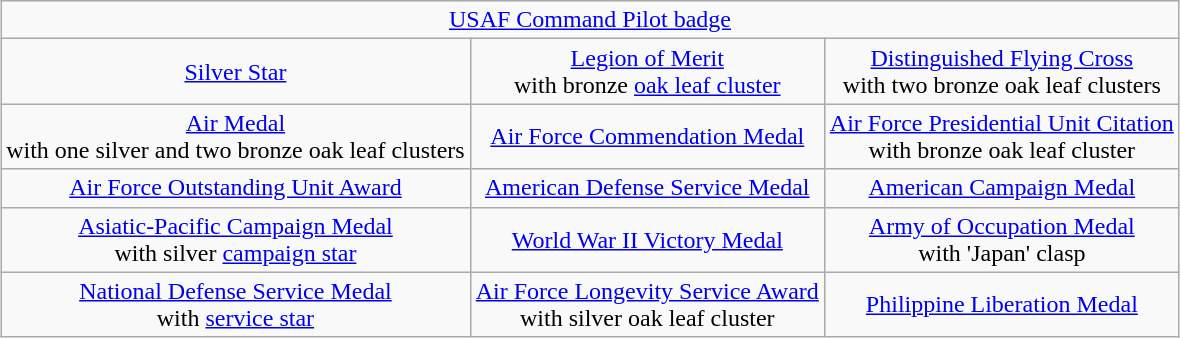<table class="wikitable" style="margin:1em auto; text-align:center;">
<tr>
<td colspan="3"><a href='#'>USAF Command Pilot badge</a></td>
</tr>
<tr>
<td><a href='#'>Silver Star</a></td>
<td><a href='#'>Legion of Merit</a><br>with bronze <a href='#'>oak leaf cluster</a></td>
<td><a href='#'>Distinguished Flying Cross</a><br>with two bronze oak leaf clusters</td>
</tr>
<tr>
<td><a href='#'>Air Medal</a><br>with one silver and two bronze oak leaf clusters</td>
<td><a href='#'>Air Force Commendation Medal</a></td>
<td><a href='#'>Air Force Presidential Unit Citation</a><br>with bronze oak leaf cluster</td>
</tr>
<tr>
<td><a href='#'>Air Force Outstanding Unit Award</a></td>
<td><a href='#'>American Defense Service Medal</a></td>
<td><a href='#'>American Campaign Medal</a></td>
</tr>
<tr>
<td><a href='#'>Asiatic-Pacific Campaign Medal</a><br>with silver <a href='#'>campaign star</a></td>
<td><a href='#'>World War II Victory Medal</a></td>
<td><a href='#'>Army of Occupation Medal</a><br>with 'Japan' clasp</td>
</tr>
<tr>
<td><a href='#'>National Defense Service Medal</a><br>with <a href='#'>service star</a></td>
<td><a href='#'>Air Force Longevity Service Award</a><br>with silver oak leaf cluster</td>
<td><a href='#'>Philippine Liberation Medal</a></td>
</tr>
</table>
